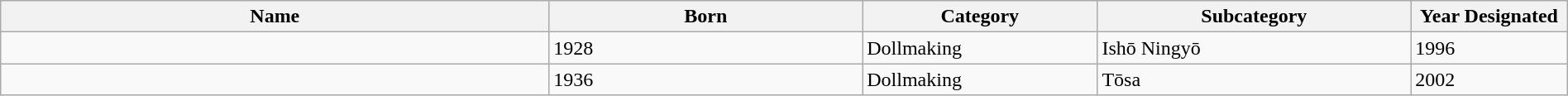<table class="wikitable sortable"  width="100%" style="backgrōnd:#ffffff;">
<tr>
<th width="35%" align="left" style="backgrōnd:#ffdead;">Name</th>
<th width="20%" align="left" style="backgrōnd:#ffdead;">Born</th>
<th width="15%" align="left" style="backgrōnd:#ffdead;">Category</th>
<th width="20%" align="left" style="backgrōnd:#ffdead;">Subcategory</th>
<th width="10%" align="left" style="backgrōnd:#ffdead;">Year Designated</th>
</tr>
<tr>
<td></td>
<td>1928</td>
<td>Dollmaking</td>
<td>Ishō Ningyō</td>
<td>1996</td>
</tr>
<tr>
<td></td>
<td>1936</td>
<td>Dollmaking</td>
<td>Tōsa</td>
<td>2002</td>
</tr>
</table>
